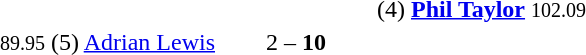<table style="text-align:center">
<tr>
<th width=223></th>
<th width=100></th>
<th width=223></th>
</tr>
<tr>
<td align=right></td>
<td></td>
<td align=left>(4)  <strong><a href='#'>Phil Taylor</a></strong> <small>102.09</small></td>
</tr>
<tr>
<td align=right><small>89.95</small> (5) <a href='#'>Adrian Lewis</a> </td>
<td>2 – <strong>10</strong></td>
<td align=left></td>
</tr>
</table>
